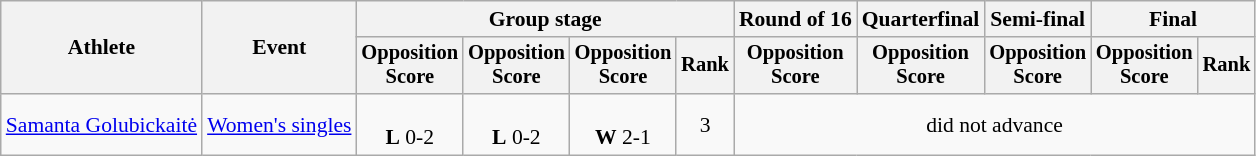<table class=wikitable style=font-size:90%;text-align:center>
<tr>
<th rowspan=2>Athlete</th>
<th rowspan=2>Event</th>
<th colspan=4>Group stage</th>
<th>Round of 16</th>
<th>Quarterfinal</th>
<th>Semi-final</th>
<th colspan=2>Final</th>
</tr>
<tr style=font-size:95%>
<th>Opposition<br>Score</th>
<th>Opposition<br>Score</th>
<th>Opposition<br>Score</th>
<th>Rank</th>
<th>Opposition<br>Score</th>
<th>Opposition<br>Score</th>
<th>Opposition<br>Score</th>
<th>Opposition<br>Score</th>
<th>Rank</th>
</tr>
<tr>
<td align=left><a href='#'>Samanta Golubickaitė</a></td>
<td align=left><a href='#'>Women's singles</a></td>
<td><br> <strong>L</strong> 0-2</td>
<td><br> <strong>L</strong> 0-2</td>
<td><br> <strong>W</strong> 2-1</td>
<td>3</td>
<td colspan=5>did not advance</td>
</tr>
</table>
